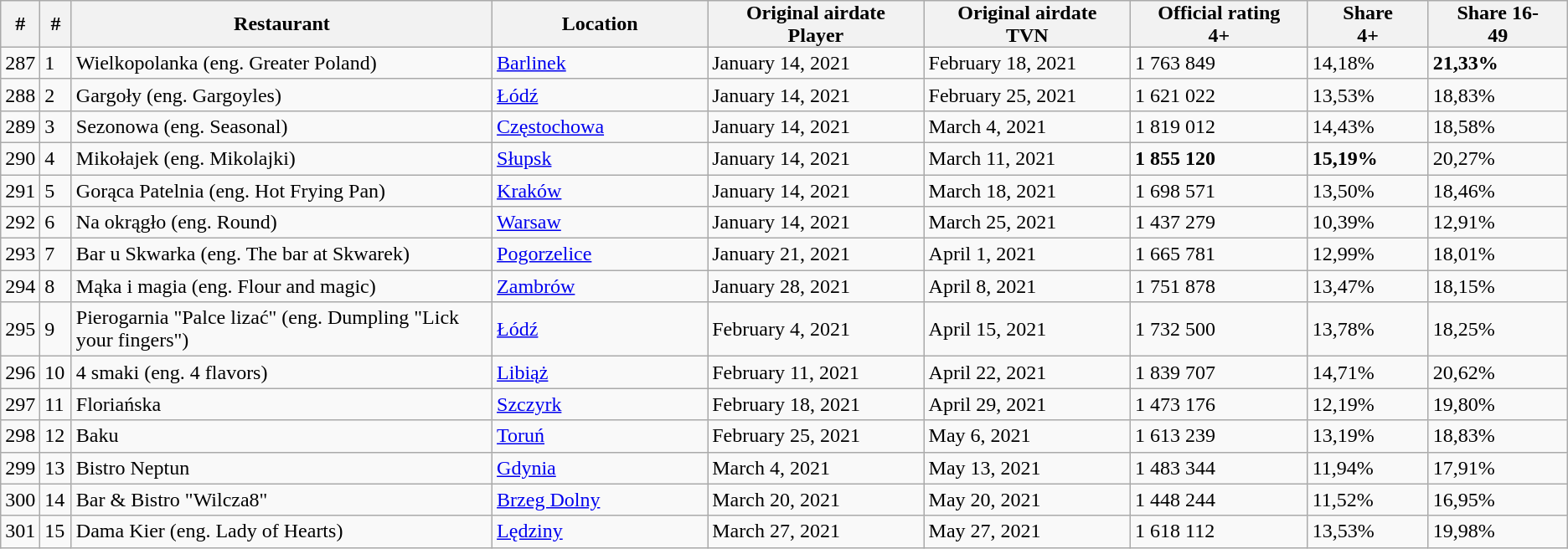<table class=wikitable>
<tr>
<th style="padding: 0px 8px">#</th>
<th style="padding: 0px 8px">#</th>
<th style="padding: 0px 35px">Restaurant</th>
<th style="padding: 0px 55px">Location</th>
<th style="padding: 0px 20px">Original airdate Player</th>
<th style="padding: 0px 20px">Original airdate TVN</th>
<th style="padding: 0px 20px">Official rating 4+</th>
<th style="padding: 0px 20px">Share 4+</th>
<th style="padding: 0px 20px">Share 16-49</th>
</tr>
<tr>
<td>287</td>
<td>1</td>
<td>Wielkopolanka (eng. Greater Poland) </td>
<td><a href='#'>Barlinek</a></td>
<td>January 14, 2021</td>
<td>February 18, 2021</td>
<td>1 763 849</td>
<td>14,18%</td>
<td><strong>21,33%</strong></td>
</tr>
<tr>
<td>288</td>
<td>2</td>
<td>Gargoły (eng. Gargoyles) </td>
<td><a href='#'>Łódź</a></td>
<td>January 14, 2021</td>
<td>February 25, 2021</td>
<td>1 621 022</td>
<td>13,53%</td>
<td>18,83%</td>
</tr>
<tr>
<td>289</td>
<td>3</td>
<td>Sezonowa (eng. Seasonal) </td>
<td><a href='#'>Częstochowa</a></td>
<td>January 14, 2021</td>
<td>March 4, 2021</td>
<td>1 819 012</td>
<td>14,43%</td>
<td>18,58%</td>
</tr>
<tr>
<td>290</td>
<td>4</td>
<td>Mikołajek (eng. Mikolajki) </td>
<td><a href='#'>Słupsk</a></td>
<td>January 14, 2021</td>
<td>March 11, 2021</td>
<td><strong>1 855 120</strong></td>
<td><strong>15,19%</strong></td>
<td>20,27%</td>
</tr>
<tr>
<td>291</td>
<td>5</td>
<td>Gorąca Patelnia (eng. Hot Frying Pan) </td>
<td><a href='#'>Kraków</a></td>
<td>January 14, 2021</td>
<td>March 18, 2021</td>
<td>1 698 571</td>
<td>13,50%</td>
<td>18,46%</td>
</tr>
<tr>
<td>292</td>
<td>6</td>
<td>Na okrągło (eng. Round)</td>
<td><a href='#'>Warsaw</a> </td>
<td>January 14, 2021</td>
<td>March 25, 2021</td>
<td>1 437 279</td>
<td>10,39%</td>
<td>12,91%</td>
</tr>
<tr>
<td>293</td>
<td>7</td>
<td>Bar u Skwarka (eng. The bar at Skwarek) </td>
<td><a href='#'>Pogorzelice</a></td>
<td>January 21, 2021</td>
<td>April 1, 2021</td>
<td>1 665 781</td>
<td>12,99%</td>
<td>18,01%</td>
</tr>
<tr>
<td>294</td>
<td>8</td>
<td>Mąka i magia (eng. Flour and magic) </td>
<td><a href='#'>Zambrów</a></td>
<td>January 28, 2021</td>
<td>April 8, 2021</td>
<td>1 751 878</td>
<td>13,47%</td>
<td>18,15%</td>
</tr>
<tr>
<td>295</td>
<td>9</td>
<td>Pierogarnia "Palce lizać" (eng. Dumpling "Lick your fingers") </td>
<td><a href='#'>Łódź</a></td>
<td>February 4, 2021</td>
<td>April 15, 2021</td>
<td>1 732 500</td>
<td>13,78%</td>
<td>18,25%</td>
</tr>
<tr>
<td>296</td>
<td>10</td>
<td>4 smaki (eng. 4 flavors) </td>
<td><a href='#'>Libiąż</a></td>
<td>February 11, 2021</td>
<td>April 22, 2021</td>
<td>1 839 707</td>
<td>14,71%</td>
<td>20,62%</td>
</tr>
<tr>
<td>297</td>
<td>11</td>
<td>Floriańska </td>
<td><a href='#'>Szczyrk</a></td>
<td>February 18, 2021</td>
<td>April 29, 2021</td>
<td>1 473 176</td>
<td>12,19%</td>
<td>19,80%</td>
</tr>
<tr>
<td>298</td>
<td>12</td>
<td>Baku </td>
<td><a href='#'>Toruń</a></td>
<td>February 25, 2021</td>
<td>May 6, 2021</td>
<td>1 613 239</td>
<td>13,19%</td>
<td>18,83%</td>
</tr>
<tr>
<td>299</td>
<td>13</td>
<td>Bistro Neptun </td>
<td><a href='#'>Gdynia</a></td>
<td>March 4, 2021</td>
<td>May 13, 2021</td>
<td>1 483 344</td>
<td>11,94%</td>
<td>17,91%</td>
</tr>
<tr>
<td>300</td>
<td>14</td>
<td>Bar & Bistro "Wilcza8" </td>
<td><a href='#'>Brzeg Dolny</a></td>
<td>March 20, 2021</td>
<td>May 20, 2021</td>
<td>1 448 244</td>
<td>11,52%</td>
<td>16,95%</td>
</tr>
<tr>
<td>301</td>
<td>15</td>
<td>Dama Kier (eng. Lady of Hearts) </td>
<td><a href='#'>Lędziny</a></td>
<td>March 27, 2021</td>
<td>May 27, 2021</td>
<td>1 618 112</td>
<td>13,53%</td>
<td>19,98%</td>
</tr>
</table>
